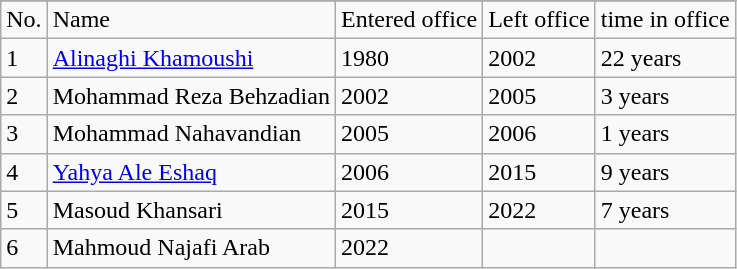<table class="wikitable">
<tr>
</tr>
<tr>
<td>No.</td>
<td>Name</td>
<td>Entered office</td>
<td>Left office</td>
<td>time in office</td>
</tr>
<tr>
<td>1</td>
<td><a href='#'>Alinaghi Khamoushi</a></td>
<td>1980</td>
<td>2002</td>
<td>22 years</td>
</tr>
<tr>
<td>2</td>
<td>Mohammad Reza Behzadian</td>
<td>2002</td>
<td>2005</td>
<td>3 years</td>
</tr>
<tr>
<td>3</td>
<td>Mohammad Nahavandian</td>
<td>2005</td>
<td>2006</td>
<td>1 years</td>
</tr>
<tr>
<td>4</td>
<td><a href='#'>Yahya Ale Eshaq</a></td>
<td>2006</td>
<td>2015</td>
<td>9 years</td>
</tr>
<tr>
<td>5</td>
<td>Masoud Khansari</td>
<td>2015</td>
<td>2022</td>
<td>7 years</td>
</tr>
<tr>
<td>6</td>
<td>Mahmoud Najafi Arab</td>
<td>2022</td>
<td></td>
<td></td>
</tr>
</table>
